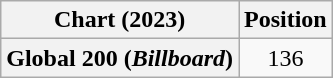<table class="wikitable plainrowheaders" style="text-align:center">
<tr>
<th scope="col">Chart (2023)</th>
<th scope="col">Position</th>
</tr>
<tr>
<th scope="row">Global 200 (<em>Billboard</em>)</th>
<td>136</td>
</tr>
</table>
